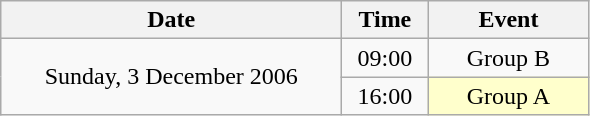<table class = "wikitable" style="text-align:center;">
<tr>
<th width=220>Date</th>
<th width=50>Time</th>
<th width=100>Event</th>
</tr>
<tr>
<td rowspan=2>Sunday, 3 December 2006</td>
<td>09:00</td>
<td>Group B</td>
</tr>
<tr>
<td>16:00</td>
<td bgcolor=ffffcc>Group A</td>
</tr>
</table>
